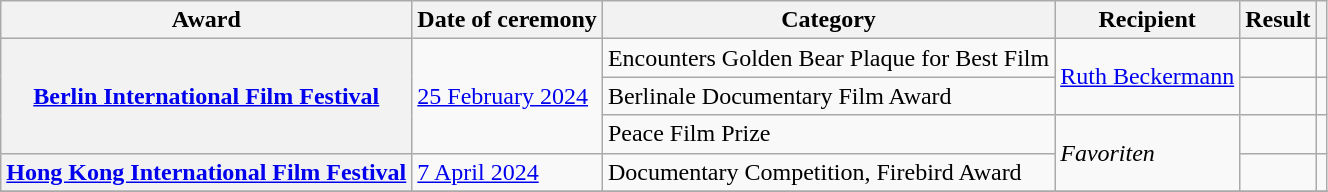<table class="wikitable sortable plainrowheaders">
<tr>
<th>Award</th>
<th>Date of ceremony</th>
<th>Category</th>
<th>Recipient</th>
<th>Result</th>
<th></th>
</tr>
<tr>
<th scope="row" rowspan="3"><a href='#'>Berlin International Film Festival</a></th>
<td rowspan="3"><a href='#'>25 February 2024</a></td>
<td>Encounters Golden Bear Plaque for Best Film</td>
<td rowspan="2"><a href='#'>Ruth Beckermann</a></td>
<td></td>
<td align="center" rowspan="1"></td>
</tr>
<tr>
<td>Berlinale Documentary Film Award</td>
<td></td>
<td align="center"></td>
</tr>
<tr>
<td>Peace Film Prize</td>
<td rowspan=2><em>Favoriten</em></td>
<td></td>
<td align="center" rowspan="1"></td>
</tr>
<tr>
<th scope="row"><a href='#'>Hong Kong International Film Festival</a></th>
<td><a href='#'>7 April 2024</a></td>
<td>Documentary Competition, Firebird Award</td>
<td></td>
<td align="center" rowspan="1"></td>
</tr>
<tr>
</tr>
</table>
